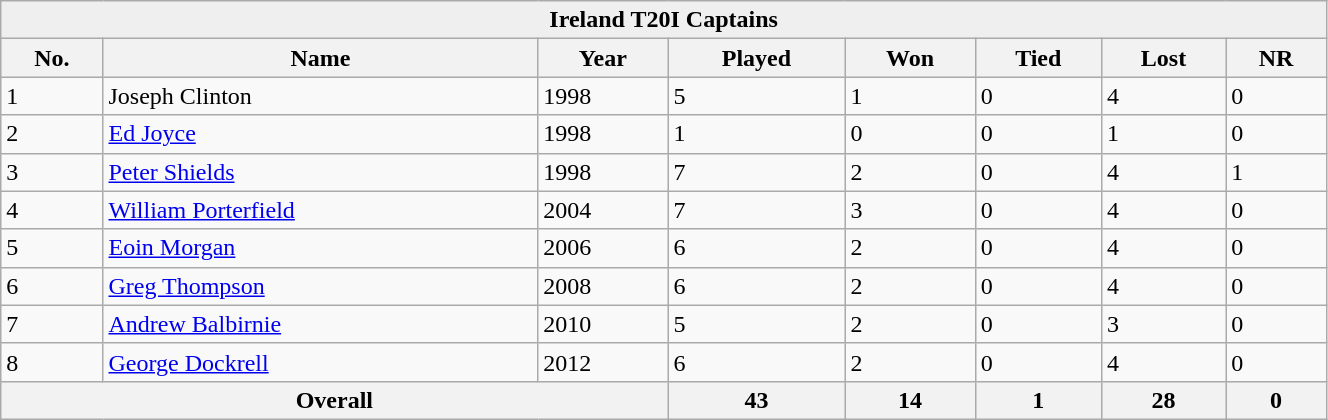<table class="wikitable" style="width:70%;">
<tr>
<th style="background:#efefef;" colspan="9">Ireland T20I Captains</th>
</tr>
<tr style="background:#efefef;">
<th>No.</th>
<th>Name</th>
<th>Year</th>
<th>Played</th>
<th>Won</th>
<th>Tied</th>
<th>Lost</th>
<th>NR</th>
</tr>
<tr>
<td>1</td>
<td>Joseph Clinton</td>
<td>1998</td>
<td>5</td>
<td>1</td>
<td>0</td>
<td>4</td>
<td>0</td>
</tr>
<tr>
<td>2</td>
<td><a href='#'>Ed Joyce</a></td>
<td>1998</td>
<td>1</td>
<td>0</td>
<td>0</td>
<td>1</td>
<td>0</td>
</tr>
<tr>
<td>3</td>
<td><a href='#'>Peter Shields</a></td>
<td>1998</td>
<td>7</td>
<td>2</td>
<td>0</td>
<td>4</td>
<td>1</td>
</tr>
<tr>
<td>4</td>
<td><a href='#'>William Porterfield</a></td>
<td>2004</td>
<td>7</td>
<td>3</td>
<td>0</td>
<td>4</td>
<td>0</td>
</tr>
<tr>
<td>5</td>
<td><a href='#'>Eoin Morgan</a></td>
<td>2006</td>
<td>6</td>
<td>2</td>
<td>0</td>
<td>4</td>
<td>0</td>
</tr>
<tr>
<td>6</td>
<td><a href='#'>Greg Thompson</a></td>
<td>2008</td>
<td>6</td>
<td>2</td>
<td>0</td>
<td>4</td>
<td>0</td>
</tr>
<tr>
<td>7</td>
<td><a href='#'>Andrew Balbirnie</a></td>
<td>2010</td>
<td>5</td>
<td>2</td>
<td>0</td>
<td>3</td>
<td>0</td>
</tr>
<tr>
<td>8</td>
<td><a href='#'>George Dockrell</a></td>
<td>2012</td>
<td>6</td>
<td>2</td>
<td>0</td>
<td>4</td>
<td>0</td>
</tr>
<tr>
<th colspan=3><strong>Overall</strong></th>
<th><strong>43</strong></th>
<th><strong>14</strong></th>
<th><strong>1</strong></th>
<th><strong>28</strong></th>
<th><strong>0</strong></th>
</tr>
</table>
